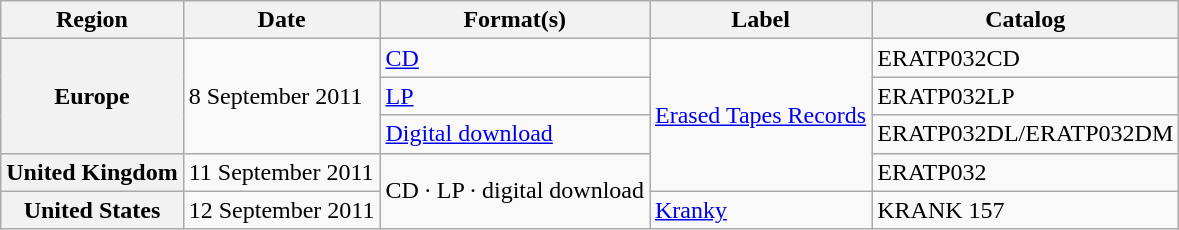<table class="wikitable sortable plainrowheaders">
<tr>
<th scope="col">Region</th>
<th scope="col">Date</th>
<th scope="col">Format(s)</th>
<th scope="col">Label</th>
<th scope="col">Catalog</th>
</tr>
<tr>
<th scope="row" rowspan="3">Europe</th>
<td rowspan="3">8 September 2011</td>
<td><a href='#'>CD</a></td>
<td rowspan="4"><a href='#'>Erased Tapes Records</a></td>
<td>ERATP032CD</td>
</tr>
<tr>
<td><a href='#'>LP</a></td>
<td>ERATP032LP</td>
</tr>
<tr>
<td><a href='#'>Digital download</a></td>
<td>ERATP032DL/ERATP032DM</td>
</tr>
<tr>
<th scope="row">United Kingdom</th>
<td>11 September 2011</td>
<td rowspan="2">CD · LP · digital download</td>
<td>ERATP032</td>
</tr>
<tr>
<th scope="row">United States</th>
<td>12 September 2011</td>
<td><a href='#'>Kranky</a></td>
<td>KRANK 157</td>
</tr>
</table>
